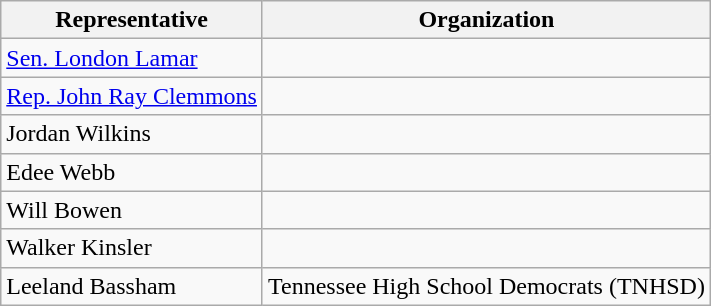<table class="wikitable">
<tr>
<th>Representative</th>
<th>Organization</th>
</tr>
<tr>
<td><a href='#'>Sen. London Lamar</a></td>
<td></td>
</tr>
<tr>
<td><a href='#'>Rep. John Ray Clemmons</a></td>
<td></td>
</tr>
<tr>
<td>Jordan Wilkins</td>
<td></td>
</tr>
<tr>
<td>Edee Webb</td>
<td></td>
</tr>
<tr>
<td>Will Bowen</td>
<td></td>
</tr>
<tr>
<td>Walker Kinsler</td>
<td></td>
</tr>
<tr>
<td>Leeland Bassham</td>
<td>Tennessee High School Democrats (TNHSD)</td>
</tr>
</table>
